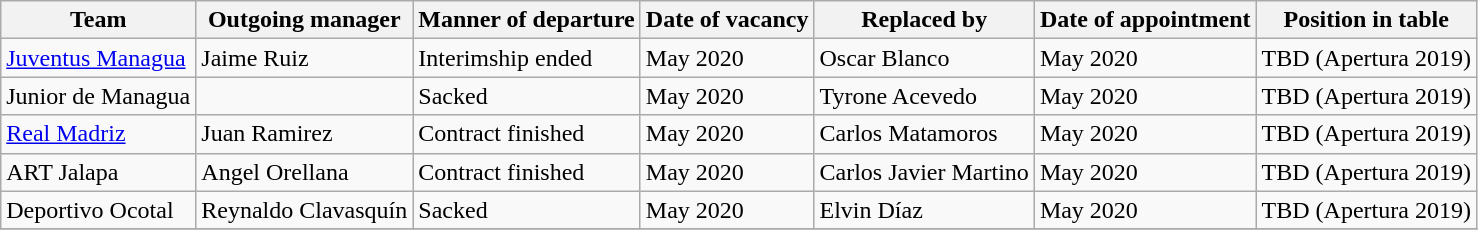<table class="wikitable">
<tr>
<th>Team</th>
<th>Outgoing manager</th>
<th>Manner of departure</th>
<th>Date of vacancy</th>
<th>Replaced by</th>
<th>Date of appointment</th>
<th>Position in table</th>
</tr>
<tr>
<td><a href='#'>Juventus Managua</a></td>
<td> Jaime Ruiz</td>
<td>Interimship ended</td>
<td>May 2020</td>
<td> Oscar Blanco</td>
<td>May 2020</td>
<td>TBD (Apertura 2019)</td>
</tr>
<tr>
<td>Junior de Managua</td>
<td></td>
<td>Sacked</td>
<td>May 2020</td>
<td> Tyrone Acevedo</td>
<td>May 2020</td>
<td>TBD (Apertura 2019)</td>
</tr>
<tr>
<td><a href='#'>Real Madriz</a></td>
<td> Juan Ramirez</td>
<td>Contract finished</td>
<td>May 2020</td>
<td> Carlos Matamoros</td>
<td>May 2020</td>
<td>TBD (Apertura 2019)</td>
</tr>
<tr>
<td>ART Jalapa</td>
<td> Angel Orellana</td>
<td>Contract finished</td>
<td>May 2020</td>
<td> Carlos Javier Martino</td>
<td>May 2020</td>
<td>TBD (Apertura 2019)</td>
</tr>
<tr>
<td>Deportivo Ocotal</td>
<td> Reynaldo Clavasquín</td>
<td>Sacked</td>
<td>May 2020</td>
<td> Elvin Díaz</td>
<td>May 2020</td>
<td>TBD (Apertura 2019)</td>
</tr>
<tr>
</tr>
</table>
